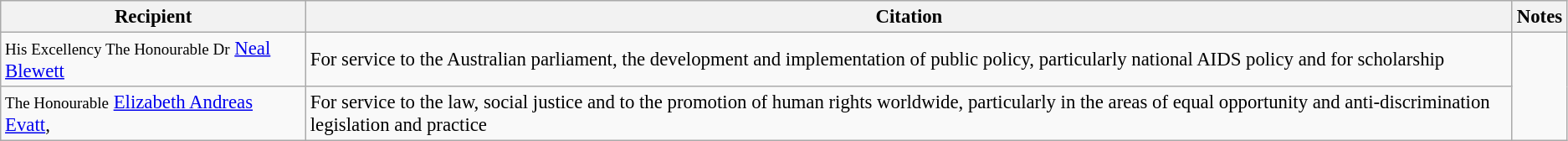<table class="wikitable" style="font-size:95%;">
<tr>
<th>Recipient</th>
<th>Citation</th>
<th>Notes</th>
</tr>
<tr>
<td><small>His Excellency The Honourable Dr</small> <a href='#'>Neal Blewett</a></td>
<td>For service to the Australian parliament, the development and implementation of public policy, particularly national AIDS policy and for scholarship</td>
<td rowspan="2"></td>
</tr>
<tr>
<td><small>The Honourable</small> <a href='#'>Elizabeth Andreas Evatt</a>, </td>
<td>For service to the law, social justice and to the promotion of human rights worldwide, particularly in the areas of equal opportunity and anti-discrimination legislation and practice</td>
</tr>
</table>
